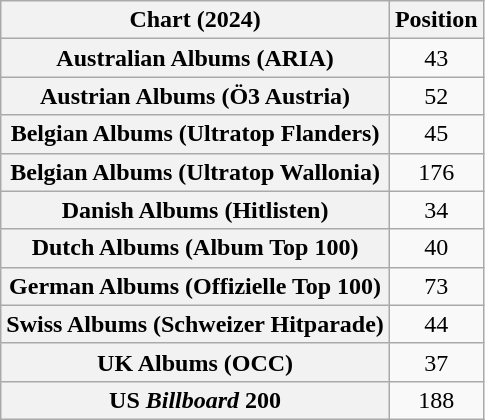<table class="wikitable sortable plainrowheaders" style="text-align:center">
<tr>
<th scope="col">Chart (2024)</th>
<th scope="col">Position</th>
</tr>
<tr>
<th scope="row">Australian Albums (ARIA)</th>
<td>43</td>
</tr>
<tr>
<th scope="row">Austrian Albums (Ö3 Austria)</th>
<td>52</td>
</tr>
<tr>
<th scope="row">Belgian Albums (Ultratop Flanders)</th>
<td>45</td>
</tr>
<tr>
<th scope="row">Belgian Albums (Ultratop Wallonia)</th>
<td>176</td>
</tr>
<tr>
<th scope="row">Danish Albums (Hitlisten)</th>
<td>34</td>
</tr>
<tr>
<th scope="row">Dutch Albums (Album Top 100)</th>
<td>40</td>
</tr>
<tr>
<th scope="row">German Albums (Offizielle Top 100)</th>
<td>73</td>
</tr>
<tr>
<th scope="row">Swiss Albums (Schweizer Hitparade)</th>
<td>44</td>
</tr>
<tr>
<th scope="row">UK Albums (OCC)</th>
<td>37</td>
</tr>
<tr>
<th scope="row">US <em>Billboard</em> 200</th>
<td>188</td>
</tr>
</table>
